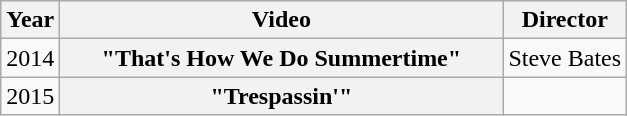<table class="wikitable plainrowheaders">
<tr>
<th>Year</th>
<th style="width:18em;">Video</th>
<th>Director</th>
</tr>
<tr>
<td>2014</td>
<th scope="row">"That's How We Do Summertime"</th>
<td>Steve Bates</td>
</tr>
<tr>
<td>2015</td>
<th scope="row">"Trespassin'"</th>
<td></td>
</tr>
</table>
